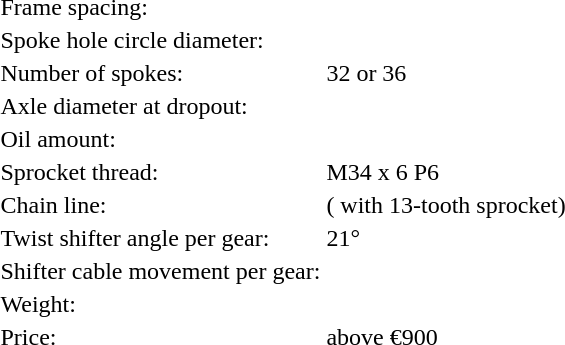<table>
<tr>
<td>Frame spacing:</td>
<td></td>
</tr>
<tr>
<td>Spoke hole circle diameter:</td>
<td></td>
</tr>
<tr>
<td>Number of spokes:</td>
<td>32 or 36</td>
</tr>
<tr>
<td>Axle diameter at dropout:</td>
<td></td>
</tr>
<tr>
<td>Oil amount:</td>
<td></td>
</tr>
<tr>
<td>Sprocket thread:</td>
<td>M34 x 6 P6</td>
</tr>
<tr>
<td>Chain line:</td>
<td> ( with 13-tooth sprocket)</td>
</tr>
<tr>
<td>Twist shifter angle per gear:</td>
<td>21°</td>
</tr>
<tr>
<td>Shifter cable movement per gear:</td>
<td></td>
</tr>
<tr>
<td>Weight:</td>
<td></td>
</tr>
<tr>
<td>Price:</td>
<td>above €900</td>
</tr>
</table>
